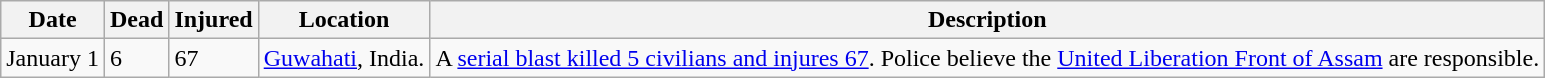<table class="wikitable sortable">
<tr>
<th>Date</th>
<th>Dead</th>
<th>Injured</th>
<th>Location</th>
<th>Description</th>
</tr>
<tr>
<td>January 1</td>
<td>6</td>
<td>67</td>
<td><a href='#'>Guwahati</a>, India.</td>
<td>A <a href='#'>serial blast killed 5 civilians and injures 67</a>. Police believe the <a href='#'>United Liberation Front of Assam</a> are responsible.</td>
</tr>
</table>
